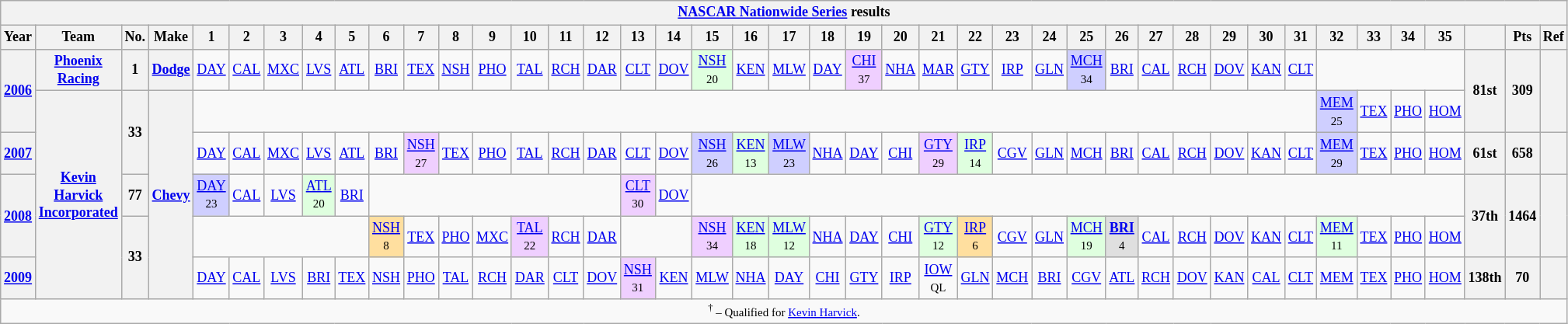<table class="wikitable" style="text-align:center; font-size:75%">
<tr>
<th colspan=42><a href='#'>NASCAR Nationwide Series</a> results</th>
</tr>
<tr>
<th>Year</th>
<th>Team</th>
<th>No.</th>
<th>Make</th>
<th>1</th>
<th>2</th>
<th>3</th>
<th>4</th>
<th>5</th>
<th>6</th>
<th>7</th>
<th>8</th>
<th>9</th>
<th>10</th>
<th>11</th>
<th>12</th>
<th>13</th>
<th>14</th>
<th>15</th>
<th>16</th>
<th>17</th>
<th>18</th>
<th>19</th>
<th>20</th>
<th>21</th>
<th>22</th>
<th>23</th>
<th>24</th>
<th>25</th>
<th>26</th>
<th>27</th>
<th>28</th>
<th>29</th>
<th>30</th>
<th>31</th>
<th>32</th>
<th>33</th>
<th>34</th>
<th>35</th>
<th></th>
<th>Pts</th>
<th>Ref</th>
</tr>
<tr>
<th rowspan=2><a href='#'>2006</a></th>
<th><a href='#'>Phoenix Racing</a></th>
<th>1</th>
<th><a href='#'>Dodge</a></th>
<td><a href='#'>DAY</a></td>
<td><a href='#'>CAL</a></td>
<td><a href='#'>MXC</a></td>
<td><a href='#'>LVS</a></td>
<td><a href='#'>ATL</a></td>
<td><a href='#'>BRI</a></td>
<td><a href='#'>TEX</a></td>
<td><a href='#'>NSH</a></td>
<td><a href='#'>PHO</a></td>
<td><a href='#'>TAL</a></td>
<td><a href='#'>RCH</a></td>
<td><a href='#'>DAR</a></td>
<td><a href='#'>CLT</a></td>
<td><a href='#'>DOV</a></td>
<td style="background:#DFFFDF;"><a href='#'>NSH</a><br><small>20</small></td>
<td><a href='#'>KEN</a></td>
<td><a href='#'>MLW</a></td>
<td><a href='#'>DAY</a></td>
<td style="background:#EFCFFF;"><a href='#'>CHI</a><br><small>37</small></td>
<td><a href='#'>NHA</a></td>
<td><a href='#'>MAR</a></td>
<td><a href='#'>GTY</a></td>
<td><a href='#'>IRP</a></td>
<td><a href='#'>GLN</a></td>
<td style="background:#CFCFFF;"><a href='#'>MCH</a><br><small>34</small></td>
<td><a href='#'>BRI</a></td>
<td><a href='#'>CAL</a></td>
<td><a href='#'>RCH</a></td>
<td><a href='#'>DOV</a></td>
<td><a href='#'>KAN</a></td>
<td><a href='#'>CLT</a></td>
<td colspan=4></td>
<th rowspan=2>81st</th>
<th rowspan=2>309</th>
<th rowspan=2></th>
</tr>
<tr>
<th rowspan=5><a href='#'>Kevin Harvick Incorporated</a></th>
<th rowspan=2>33</th>
<th rowspan=5><a href='#'>Chevy</a></th>
<td colspan=31></td>
<td style="background:#CFCFFF;"><a href='#'>MEM</a><br><small>25</small></td>
<td><a href='#'>TEX</a></td>
<td><a href='#'>PHO</a></td>
<td><a href='#'>HOM</a></td>
</tr>
<tr>
<th><a href='#'>2007</a></th>
<td><a href='#'>DAY</a></td>
<td><a href='#'>CAL</a></td>
<td><a href='#'>MXC</a></td>
<td><a href='#'>LVS</a></td>
<td><a href='#'>ATL</a></td>
<td><a href='#'>BRI</a></td>
<td style="background:#EFCFFF;"><a href='#'>NSH</a><br><small>27</small></td>
<td><a href='#'>TEX</a></td>
<td><a href='#'>PHO</a></td>
<td><a href='#'>TAL</a></td>
<td><a href='#'>RCH</a></td>
<td><a href='#'>DAR</a></td>
<td><a href='#'>CLT</a></td>
<td><a href='#'>DOV</a></td>
<td style="background:#CFCFFF;"><a href='#'>NSH</a><br><small>26</small></td>
<td style="background:#DFFFDF;"><a href='#'>KEN</a><br><small>13</small></td>
<td style="background:#CFCFFF;"><a href='#'>MLW</a><br><small>23</small></td>
<td><a href='#'>NHA</a></td>
<td><a href='#'>DAY</a></td>
<td><a href='#'>CHI</a></td>
<td style="background:#EFCFFF;"><a href='#'>GTY</a><br><small>29</small></td>
<td style="background:#DFFFDF;"><a href='#'>IRP</a><br><small>14</small></td>
<td><a href='#'>CGV</a></td>
<td><a href='#'>GLN</a></td>
<td><a href='#'>MCH</a></td>
<td><a href='#'>BRI</a></td>
<td><a href='#'>CAL</a></td>
<td><a href='#'>RCH</a></td>
<td><a href='#'>DOV</a></td>
<td><a href='#'>KAN</a></td>
<td><a href='#'>CLT</a></td>
<td style="background:#CFCFFF;"><a href='#'>MEM</a><br><small>29</small></td>
<td><a href='#'>TEX</a></td>
<td><a href='#'>PHO</a></td>
<td><a href='#'>HOM</a></td>
<th>61st</th>
<th>658</th>
<th></th>
</tr>
<tr>
<th rowspan=2><a href='#'>2008</a></th>
<th>77</th>
<td style="background:#CFCFFF;"><a href='#'>DAY</a><br><small>23</small></td>
<td><a href='#'>CAL</a></td>
<td><a href='#'>LVS</a></td>
<td style="background:#DFFFDF;"><a href='#'>ATL</a><br><small>20</small></td>
<td><a href='#'>BRI</a></td>
<td colspan=7></td>
<td style="background:#EFCFFF;"><a href='#'>CLT</a><br><small>30</small></td>
<td><a href='#'>DOV</a></td>
<td colspan=21></td>
<th rowspan=2>37th</th>
<th rowspan=2>1464</th>
<th rowspan=2></th>
</tr>
<tr>
<th rowspan=2>33</th>
<td colspan=5></td>
<td style="background:#FFDF9F;"><a href='#'>NSH</a><br><small>8</small></td>
<td><a href='#'>TEX</a></td>
<td><a href='#'>PHO</a></td>
<td><a href='#'>MXC</a></td>
<td style="background:#EFCFFF;"><a href='#'>TAL</a><br><small>22</small></td>
<td><a href='#'>RCH</a></td>
<td><a href='#'>DAR</a></td>
<td colspan=2></td>
<td style="background:#EFCFFF;"><a href='#'>NSH</a><br><small>34</small></td>
<td style="background:#DFFFDF;"><a href='#'>KEN</a><br><small>18</small></td>
<td style="background:#DFFFDF;"><a href='#'>MLW</a><br><small>12</small></td>
<td><a href='#'>NHA</a></td>
<td><a href='#'>DAY</a></td>
<td><a href='#'>CHI</a></td>
<td style="background:#DFFFDF;"><a href='#'>GTY</a><br><small>12</small></td>
<td style="background:#FFDF9F;"><a href='#'>IRP</a><br><small>6</small></td>
<td><a href='#'>CGV</a></td>
<td><a href='#'>GLN</a></td>
<td style="background:#DFFFDF;"><a href='#'>MCH</a><br><small>19</small></td>
<td style="background:#DFDFDF;"><strong><a href='#'>BRI</a></strong><br><small>4</small></td>
<td><a href='#'>CAL</a></td>
<td><a href='#'>RCH</a></td>
<td><a href='#'>DOV</a></td>
<td><a href='#'>KAN</a></td>
<td><a href='#'>CLT</a></td>
<td style="background:#DFFFDF;"><a href='#'>MEM</a><br><small>11</small></td>
<td><a href='#'>TEX</a></td>
<td><a href='#'>PHO</a></td>
<td><a href='#'>HOM</a></td>
</tr>
<tr>
<th><a href='#'>2009</a></th>
<td><a href='#'>DAY</a></td>
<td><a href='#'>CAL</a></td>
<td><a href='#'>LVS</a></td>
<td><a href='#'>BRI</a></td>
<td><a href='#'>TEX</a></td>
<td><a href='#'>NSH</a></td>
<td><a href='#'>PHO</a></td>
<td><a href='#'>TAL</a></td>
<td><a href='#'>RCH</a></td>
<td><a href='#'>DAR</a></td>
<td><a href='#'>CLT</a></td>
<td><a href='#'>DOV</a></td>
<td style="background:#EFCFFF;"><a href='#'>NSH</a><br><small>31</small></td>
<td><a href='#'>KEN</a></td>
<td><a href='#'>MLW</a></td>
<td><a href='#'>NHA</a></td>
<td><a href='#'>DAY</a></td>
<td><a href='#'>CHI</a></td>
<td><a href='#'>GTY</a></td>
<td><a href='#'>IRP</a></td>
<td style="background:#;"><a href='#'>IOW</a><br><small>QL</small></td>
<td><a href='#'>GLN</a></td>
<td><a href='#'>MCH</a></td>
<td><a href='#'>BRI</a></td>
<td><a href='#'>CGV</a></td>
<td><a href='#'>ATL</a></td>
<td><a href='#'>RCH</a></td>
<td><a href='#'>DOV</a></td>
<td><a href='#'>KAN</a></td>
<td><a href='#'>CAL</a></td>
<td><a href='#'>CLT</a></td>
<td><a href='#'>MEM</a></td>
<td><a href='#'>TEX</a></td>
<td><a href='#'>PHO</a></td>
<td><a href='#'>HOM</a></td>
<th>138th</th>
<th>70</th>
<th></th>
</tr>
<tr>
<td colspan=43><small><sup>†</sup> – Qualified for <a href='#'>Kevin Harvick</a>.</small></td>
</tr>
</table>
